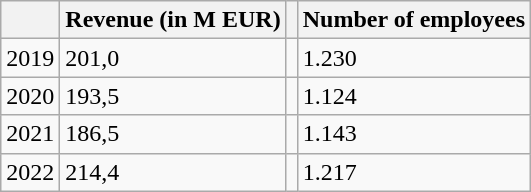<table class="wikitable">
<tr>
<th></th>
<th>Revenue (in M EUR)</th>
<th></th>
<th>Number of employees</th>
</tr>
<tr>
<td>2019</td>
<td>201,0</td>
<td></td>
<td>1.230</td>
</tr>
<tr>
<td>2020</td>
<td>193,5</td>
<td></td>
<td>1.124</td>
</tr>
<tr>
<td>2021</td>
<td>186,5</td>
<td></td>
<td>1.143</td>
</tr>
<tr>
<td>2022</td>
<td>214,4</td>
<td></td>
<td>1.217</td>
</tr>
</table>
